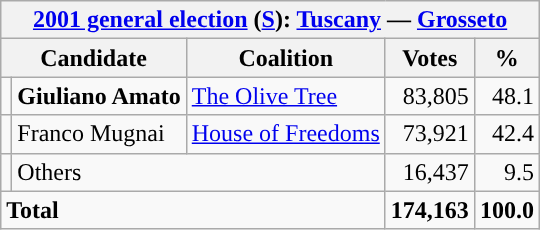<table class=wikitable style=text-align:right>
<tr>
<th colspan=5><a href='#'>2001 general election</a> (<a href='#'>S</a>): <a href='#'>Tuscany</a> — <a href='#'>Grosseto</a></th>
</tr>
<tr>
<th colspan=2>Candidate</th>
<th>Coalition</th>
<th>Votes</th>
<th>%</th>
</tr>
<tr>
<td></td>
<td align=left><strong>Giuliano Amato</strong></td>
<td align=left><a href='#'>The Olive Tree</a></td>
<td>83,805</td>
<td>48.1</td>
</tr>
<tr>
<td></td>
<td align=left>Franco Mugnai</td>
<td align=left><a href='#'>House of Freedoms</a></td>
<td>73,921</td>
<td>42.4</td>
</tr>
<tr>
<td></td>
<td align=left colspan=2>Others</td>
<td>16,437</td>
<td>9.5</td>
</tr>
<tr>
<td align=left colspan=3><strong>Total</strong></td>
<td><strong>174,163</strong></td>
<td><strong>100.0</strong></td>
</tr>
</table>
